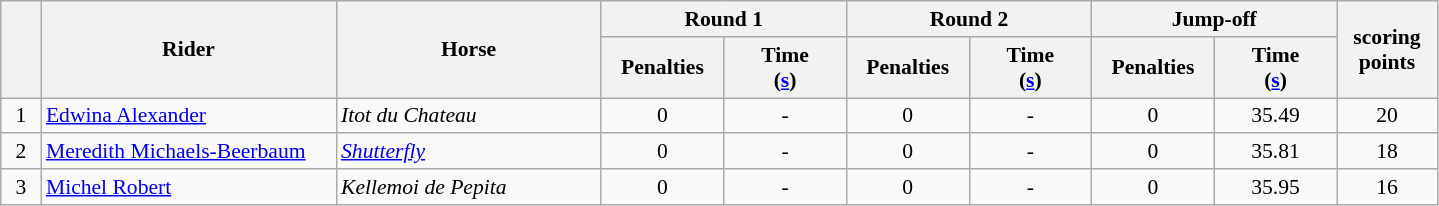<table class="wikitable" style="font-size: 90%">
<tr>
<th rowspan=2 width=20></th>
<th rowspan=2 width=190>Rider</th>
<th rowspan=2 width=170>Horse</th>
<th colspan=2>Round 1</th>
<th colspan=2>Round 2</th>
<th colspan=2>Jump-off</th>
<th rowspan=2 width=60>scoring<br>points</th>
</tr>
<tr>
<th width=75>Penalties</th>
<th width=75>Time<br>(<a href='#'>s</a>)</th>
<th width=75>Penalties</th>
<th width=75>Time<br>(<a href='#'>s</a>)</th>
<th width=75>Penalties</th>
<th width=75>Time<br>(<a href='#'>s</a>)</th>
</tr>
<tr>
<td align=center>1</td>
<td> <a href='#'>Edwina Alexander</a></td>
<td><em>Itot du Chateau</em></td>
<td align=center>0</td>
<td align=center>-</td>
<td align=center>0</td>
<td align=center>-</td>
<td align=center>0</td>
<td align=center>35.49</td>
<td align=center>20</td>
</tr>
<tr>
<td align=center>2</td>
<td> <a href='#'>Meredith Michaels-Beerbaum</a></td>
<td><em><a href='#'>Shutterfly</a></em></td>
<td align=center>0</td>
<td align=center>-</td>
<td align=center>0</td>
<td align=center>-</td>
<td align=center>0</td>
<td align=center>35.81</td>
<td align=center>18</td>
</tr>
<tr>
<td align=center>3</td>
<td> <a href='#'>Michel Robert</a></td>
<td><em>Kellemoi de Pepita</em></td>
<td align=center>0</td>
<td align=center>-</td>
<td align=center>0</td>
<td align=center>-</td>
<td align=center>0</td>
<td align=center>35.95</td>
<td align=center>16</td>
</tr>
</table>
